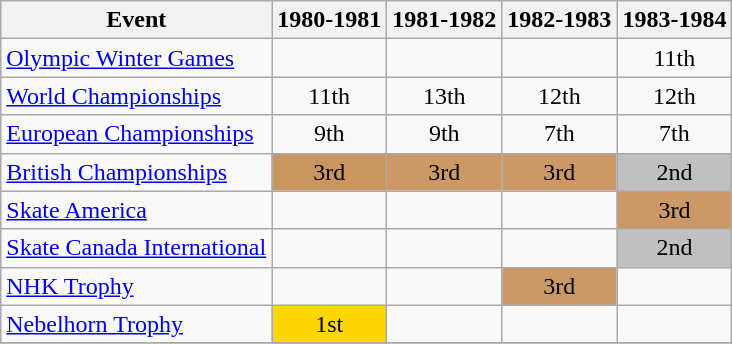<table class="wikitable">
<tr>
<th>Event</th>
<th>1980-1981</th>
<th>1981-1982</th>
<th>1982-1983</th>
<th>1983-1984</th>
</tr>
<tr>
<td><a href='#'>Olympic Winter Games</a></td>
<td></td>
<td></td>
<td></td>
<td align="center">11th</td>
</tr>
<tr>
<td><a href='#'>World Championships</a></td>
<td align="center">11th</td>
<td align="center">13th</td>
<td align="center">12th</td>
<td align="center">12th</td>
</tr>
<tr>
<td><a href='#'>European Championships</a></td>
<td align="center">9th</td>
<td align="center">9th</td>
<td align="center">7th</td>
<td align="center">7th</td>
</tr>
<tr>
<td><a href='#'>British Championships</a></td>
<td align=center bgcolor=c9966>3rd</td>
<td align="center" bgcolor="cc9966">3rd</td>
<td align="center" bgcolor="cc9966">3rd</td>
<td align="center" bgcolor="silver">2nd</td>
</tr>
<tr>
<td><a href='#'>Skate America</a></td>
<td></td>
<td></td>
<td></td>
<td align="center" bgcolor="cc9966">3rd</td>
</tr>
<tr>
<td><a href='#'>Skate Canada International</a></td>
<td></td>
<td></td>
<td></td>
<td align="center" bgcolor="silver">2nd</td>
</tr>
<tr>
<td><a href='#'>NHK Trophy</a></td>
<td></td>
<td></td>
<td align="center" bgcolor="cc9966">3rd</td>
<td></td>
</tr>
<tr>
<td><a href='#'>Nebelhorn Trophy</a></td>
<td align="center" bgcolor="gold">1st</td>
<td></td>
<td></td>
<td></td>
</tr>
<tr>
</tr>
</table>
